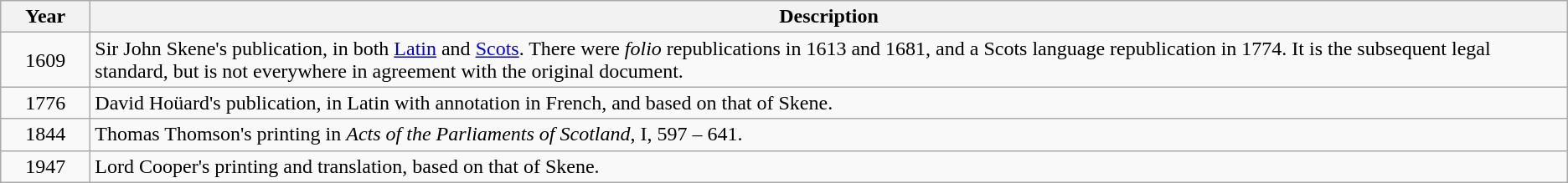<table class="wikitable" style="text-align:center">
<tr>
<th style="width:4em">Year</th>
<th>Description</th>
</tr>
<tr>
<td>1609</td>
<td align=left>Sir John Skene's publication, in both <a href='#'>Latin</a> and <a href='#'>Scots</a>. There were <em>folio</em> republications in 1613 and 1681, and a Scots language republication in 1774. It is the subsequent legal standard, but is not everywhere in agreement with the original document.</td>
</tr>
<tr>
<td>1776</td>
<td align=left>David Hoüard's publication, in Latin with annotation in French, and based on that of Skene.</td>
</tr>
<tr>
<td>1844</td>
<td align=left>Thomas Thomson's printing in <em>Acts of the Parliaments of Scotland</em>, I, 597 – 641.</td>
</tr>
<tr>
<td>1947</td>
<td align=left>Lord Cooper's printing and translation, based on that of Skene.</td>
</tr>
</table>
